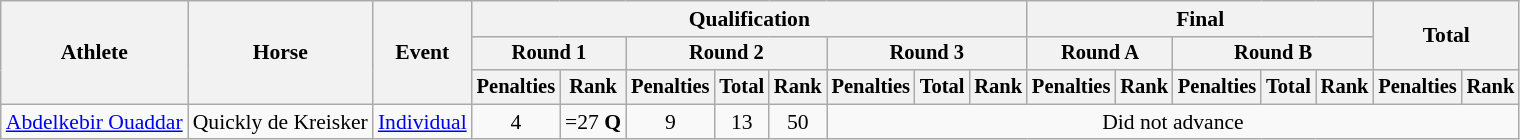<table class="wikitable" style="font-size:90%">
<tr>
<th rowspan="3">Athlete</th>
<th rowspan="3">Horse</th>
<th rowspan="3">Event</th>
<th colspan="8">Qualification</th>
<th colspan="5">Final</th>
<th rowspan=2 colspan="2">Total</th>
</tr>
<tr style="font-size:95%">
<th colspan="2">Round 1</th>
<th colspan="3">Round 2</th>
<th colspan="3">Round 3</th>
<th colspan="2">Round A</th>
<th colspan="3">Round B</th>
</tr>
<tr style="font-size:95%">
<th>Penalties</th>
<th>Rank</th>
<th>Penalties</th>
<th>Total</th>
<th>Rank</th>
<th>Penalties</th>
<th>Total</th>
<th>Rank</th>
<th>Penalties</th>
<th>Rank</th>
<th>Penalties</th>
<th>Total</th>
<th>Rank</th>
<th>Penalties</th>
<th>Rank</th>
</tr>
<tr align=center>
<td align=left><a href='#'>Abdelkebir Ouaddar</a></td>
<td align=left>Quickly de Kreisker</td>
<td align=left><a href='#'>Individual</a></td>
<td>4</td>
<td>=27 <strong>Q</strong></td>
<td>9</td>
<td>13</td>
<td>50</td>
<td colspan=10>Did not advance</td>
</tr>
</table>
